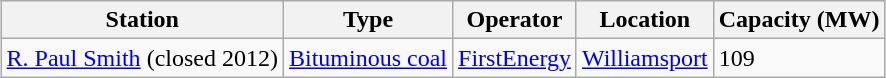<table class="wikitable" style="margin: 1em auto 1em auto">
<tr>
<th>Station</th>
<th>Type</th>
<th>Operator</th>
<th>Location</th>
<th>Capacity (MW)</th>
</tr>
<tr>
<td><a href='#'>R. Paul Smith</a> (closed 2012)</td>
<td><a href='#'>Bituminous coal</a></td>
<td><a href='#'>FirstEnergy</a></td>
<td><a href='#'>Williamsport</a></td>
<td>109</td>
</tr>
</table>
